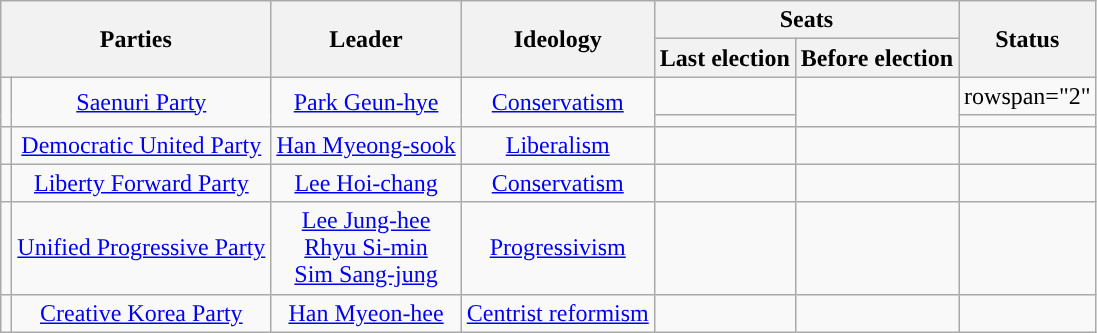<table class="wikitable" style="text-align:center">
<tr>
<th colspan="2" rowspan="2">Parties</th>
<th rowspan="2">Leader</th>
<th rowspan="2">Ideology</th>
<th colspan="2">Seats</th>
<th rowspan="2">Status</th>
</tr>
<tr>
<th>Last election</th>
<th>Before election</th>
</tr>
<tr>
<td rowspan="2" style="background:"></td>
<td rowspan="2"><a href='#'>Saenuri Party</a></td>
<td rowspan="2"><a href='#'>Park Geun-hye</a></td>
<td rowspan="2"><a href='#'>Conservatism</a></td>
<td></td>
<td rowspan="2"></td>
<td>rowspan="2" </td>
</tr>
<tr>
<td></td>
</tr>
<tr>
<td style="background:"></td>
<td><a href='#'>Democratic United Party</a></td>
<td><a href='#'>Han Myeong-sook</a></td>
<td><a href='#'>Liberalism</a></td>
<td></td>
<td></td>
<td></td>
</tr>
<tr>
<td style="background:"></td>
<td><a href='#'>Liberty Forward Party</a></td>
<td><a href='#'>Lee Hoi-chang</a></td>
<td><a href='#'>Conservatism</a></td>
<td></td>
<td></td>
<td></td>
</tr>
<tr>
<td style="background:"></td>
<td><a href='#'>Unified Progressive Party</a></td>
<td><a href='#'>Lee Jung-hee</a><br><a href='#'>Rhyu Si-min</a><br><a href='#'>Sim Sang-jung</a></td>
<td><a href='#'>Progressivism</a></td>
<td></td>
<td></td>
<td></td>
</tr>
<tr>
<td style="background:"></td>
<td><a href='#'>Creative Korea Party</a></td>
<td><a href='#'>Han Myeon-hee</a></td>
<td><a href='#'>Centrist reformism</a></td>
<td></td>
<td></td>
<td></td>
</tr>
</table>
